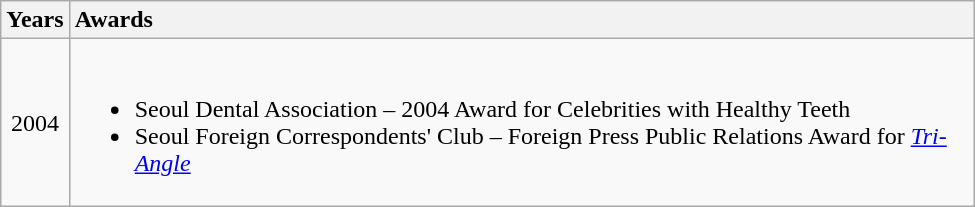<table class="wikitable" style="width:650px;text-align:center;">
<tr>
<th>Years</th>
<th style="text-align:left">Awards</th>
</tr>
<tr>
<td>2004</td>
<td style="text-align:left"><br><ul><li>Seoul Dental Association – 2004 Award for Celebrities with Healthy Teeth</li><li>Seoul Foreign Correspondents' Club – Foreign Press Public Relations Award for <em><a href='#'>Tri-Angle</a></em></li></ul></td>
</tr>
</table>
